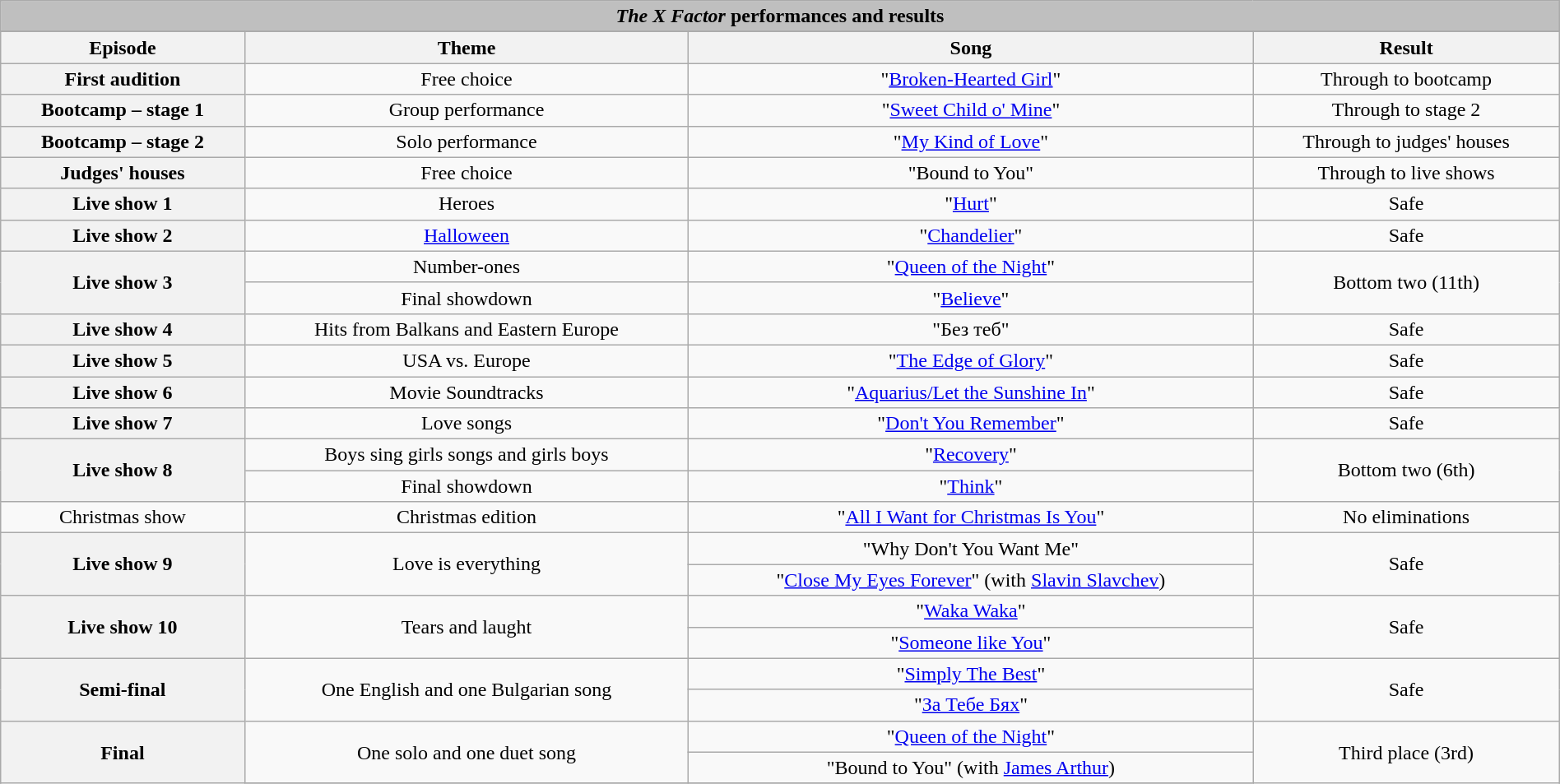<table class="wikitable collapsible collapsed" style="width:100%; margin:1em auto 1em auto; text-align:center;">
<tr>
<th colspan="4" style="background:#BFBFBF;"><em>The X Factor</em> performances and results</th>
</tr>
<tr>
</tr>
<tr>
<th scope="col">Episode</th>
<th scope="col">Theme</th>
<th scope="col">Song</th>
<th scope="col">Result</th>
</tr>
<tr>
<th scope="row">First audition</th>
<td>Free choice</td>
<td>"<a href='#'>Broken-Hearted Girl</a>"</td>
<td>Through to bootcamp</td>
</tr>
<tr>
<th scope="row">Bootcamp – stage 1</th>
<td>Group performance</td>
<td>"<a href='#'>Sweet Child o' Mine</a>"</td>
<td>Through to stage 2</td>
</tr>
<tr>
<th scope="row">Bootcamp – stage 2</th>
<td>Solo performance</td>
<td>"<a href='#'>My Kind of Love</a>"</td>
<td>Through to judges' houses</td>
</tr>
<tr>
<th scope="row">Judges' houses</th>
<td>Free choice</td>
<td>"Bound to You"</td>
<td>Through to live shows</td>
</tr>
<tr>
<th scope="row">Live show 1</th>
<td>Heroes</td>
<td>"<a href='#'>Hurt</a>"</td>
<td>Safe</td>
</tr>
<tr>
<th scope="row">Live show 2</th>
<td><a href='#'>Halloween</a></td>
<td>"<a href='#'>Chandelier</a>"</td>
<td>Safe</td>
</tr>
<tr>
<th scope="row" rowspan="2">Live show 3</th>
<td>Number-ones</td>
<td>"<a href='#'>Queen of the Night</a>"</td>
<td rowspan="2">Bottom two (11th)</td>
</tr>
<tr>
<td>Final showdown</td>
<td>"<a href='#'>Believe</a>"</td>
</tr>
<tr>
<th scope="row">Live show 4</th>
<td>Hits from Balkans and Eastern Europe</td>
<td>"Без теб"</td>
<td>Safe</td>
</tr>
<tr>
<th scope="row">Live show 5</th>
<td>USA vs. Europe</td>
<td>"<a href='#'>The Edge of Glory</a>"</td>
<td>Safe</td>
</tr>
<tr>
<th scope="row">Live show 6</th>
<td>Movie Soundtracks</td>
<td>"<a href='#'>Aquarius/Let the Sunshine In</a>"</td>
<td>Safe</td>
</tr>
<tr>
<th scope="row">Live show 7</th>
<td>Love songs</td>
<td>"<a href='#'>Don't You Remember</a>"</td>
<td>Safe</td>
</tr>
<tr>
<th scope="row" rowspan="2">Live show 8</th>
<td>Boys sing girls songs and girls boys</td>
<td>"<a href='#'>Recovery</a>"</td>
<td rowspan="2">Bottom two (6th)</td>
</tr>
<tr>
<td>Final showdown</td>
<td>"<a href='#'>Think</a>"</td>
</tr>
<tr>
<td scope="row">Christmas show</td>
<td>Christmas edition</td>
<td>"<a href='#'>All I Want for Christmas Is You</a>"</td>
<td>No eliminations</td>
</tr>
<tr>
<th scope="row" rowspan="2">Live show 9</th>
<td rowspan="2">Love is everything</td>
<td>"Why Don't You Want Me"</td>
<td rowspan="2">Safe</td>
</tr>
<tr>
<td>"<a href='#'>Close My Eyes Forever</a>" (with <a href='#'>Slavin Slavchev</a>)</td>
</tr>
<tr>
<th scope="row" rowspan="2">Live show 10</th>
<td rowspan="2">Tears and laught</td>
<td>"<a href='#'>Waka Waka</a>"</td>
<td rowspan="2">Safe</td>
</tr>
<tr>
<td>"<a href='#'>Someone like You</a>"</td>
</tr>
<tr>
<th scope="row" rowspan="2">Semi-final</th>
<td rowspan="2">One English and one Bulgarian song</td>
<td>"<a href='#'>Simply The Best</a>"</td>
<td rowspan="2">Safe</td>
</tr>
<tr>
<td>"<a href='#'>За Тебе Бях</a>"</td>
</tr>
<tr>
<th scope="row" rowspan="4">Final</th>
<td rowspan="2">One solo and one duet song</td>
<td>"<a href='#'>Queen of the Night</a>"</td>
<td rowspan="3">Third place (3rd)</td>
</tr>
<tr>
<td>"Bound to You" (with <a href='#'>James Arthur</a>)</td>
</tr>
<tr>
</tr>
</table>
